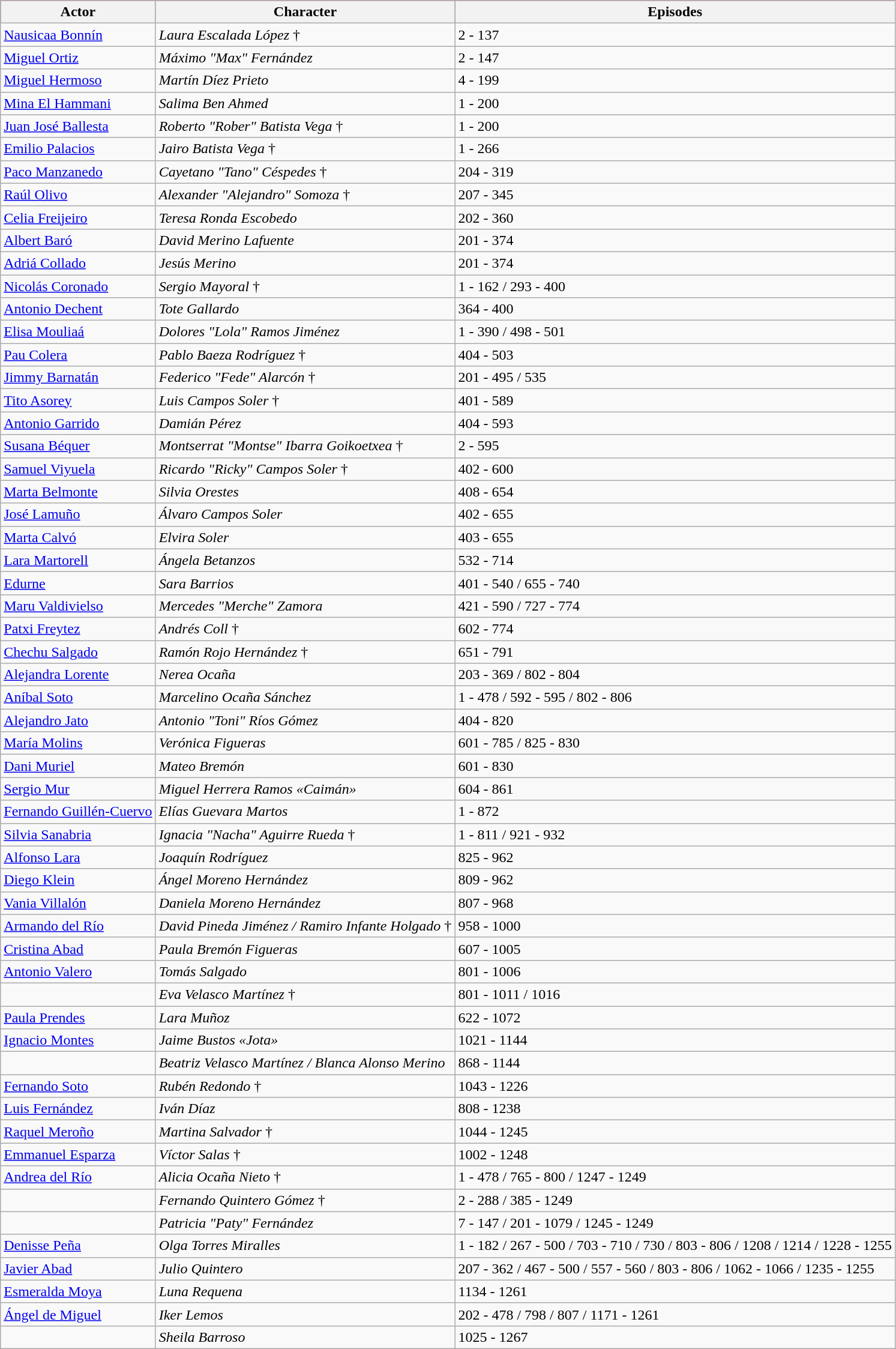<table class="wikitable">
<tr style="background:#c80815; text-align:center;">
<th><strong>Actor</strong></th>
<th><strong>Character</strong></th>
<th><strong>Episodes</strong></th>
</tr>
<tr>
<td><a href='#'>Nausicaa Bonnín</a></td>
<td><em>Laura Escalada López</em> †</td>
<td>2 - 137</td>
</tr>
<tr>
<td><a href='#'>Miguel Ortiz</a></td>
<td><em>Máximo "Max" Fernández</em></td>
<td>2 - 147</td>
</tr>
<tr>
<td><a href='#'>Miguel Hermoso</a></td>
<td><em>Martín Díez Prieto</em></td>
<td>4 - 199</td>
</tr>
<tr>
<td><a href='#'>Mina El Hammani</a></td>
<td><em>Salima Ben Ahmed</em></td>
<td>1 - 200</td>
</tr>
<tr>
<td><a href='#'>Juan José Ballesta</a></td>
<td><em>Roberto "Rober" Batista Vega</em> †</td>
<td>1 - 200</td>
</tr>
<tr>
<td><a href='#'>Emilio Palacios</a></td>
<td><em>Jairo Batista Vega</em> †</td>
<td>1 - 266</td>
</tr>
<tr>
<td><a href='#'>Paco Manzanedo</a></td>
<td><em>Cayetano "Tano" Céspedes</em> †</td>
<td>204 - 319</td>
</tr>
<tr>
<td><a href='#'>Raúl Olivo</a></td>
<td><em>Alexander "Alejandro" Somoza</em> †</td>
<td>207 - 345</td>
</tr>
<tr>
<td><a href='#'>Celia Freijeiro</a></td>
<td><em>Teresa Ronda Escobedo</em></td>
<td>202 - 360</td>
</tr>
<tr>
<td><a href='#'>Albert Baró</a></td>
<td><em>David Merino Lafuente</em></td>
<td>201 - 374</td>
</tr>
<tr>
<td><a href='#'>Adriá Collado</a></td>
<td><em>Jesús Merino</em></td>
<td>201 - 374</td>
</tr>
<tr>
<td><a href='#'>Nicolás Coronado</a></td>
<td><em>Sergio Mayoral</em> †</td>
<td>1 - 162 / 293 - 400</td>
</tr>
<tr>
<td><a href='#'>Antonio Dechent</a></td>
<td><em>Tote Gallardo</em></td>
<td>364 - 400</td>
</tr>
<tr>
<td><a href='#'>Elisa Mouliaá</a></td>
<td><em>Dolores "Lola" Ramos Jiménez</em></td>
<td>1 - 390 / 498 - 501</td>
</tr>
<tr>
<td><a href='#'>Pau Colera</a></td>
<td><em>Pablo Baeza Rodríguez</em> †</td>
<td>404 - 503</td>
</tr>
<tr>
<td><a href='#'>Jimmy Barnatán</a></td>
<td><em>Federico "Fede" Alarcón</em> †</td>
<td>201 - 495 / 535</td>
</tr>
<tr>
<td><a href='#'>Tito Asorey</a></td>
<td><em>Luis Campos Soler</em> †</td>
<td>401 - 589</td>
</tr>
<tr>
<td><a href='#'>Antonio Garrido</a></td>
<td><em>Damián Pérez</em></td>
<td>404 - 593</td>
</tr>
<tr>
<td><a href='#'>Susana Béquer</a></td>
<td><em>Montserrat "Montse" Ibarra Goikoetxea</em> †</td>
<td>2 - 595</td>
</tr>
<tr>
<td><a href='#'>Samuel Viyuela</a></td>
<td><em>Ricardo "Ricky" Campos Soler</em> †</td>
<td>402 - 600</td>
</tr>
<tr>
<td><a href='#'>Marta Belmonte</a></td>
<td><em>Silvia Orestes</em></td>
<td>408 - 654</td>
</tr>
<tr>
<td><a href='#'>José Lamuño</a></td>
<td><em>Álvaro Campos Soler</em></td>
<td>402 - 655</td>
</tr>
<tr>
<td><a href='#'>Marta Calvó</a></td>
<td><em>Elvira Soler</em></td>
<td>403 - 655</td>
</tr>
<tr>
<td><a href='#'>Lara Martorell</a></td>
<td><em>Ángela Betanzos</em></td>
<td>532 - 714</td>
</tr>
<tr>
<td><a href='#'>Edurne</a></td>
<td><em>Sara Barrios</em></td>
<td>401 - 540 / 655 - 740</td>
</tr>
<tr>
<td><a href='#'>Maru Valdivielso</a></td>
<td><em>Mercedes "Merche" Zamora</em></td>
<td>421 - 590 / 727 - 774</td>
</tr>
<tr>
<td><a href='#'>Patxi Freytez</a></td>
<td><em>Andrés Coll</em> †</td>
<td>602 - 774</td>
</tr>
<tr>
<td><a href='#'>Chechu Salgado</a></td>
<td><em>Ramón Rojo Hernández</em> †</td>
<td>651 - 791</td>
</tr>
<tr>
<td><a href='#'>Alejandra Lorente</a></td>
<td><em>Nerea Ocaña</em></td>
<td>203 - 369 / 802 - 804</td>
</tr>
<tr>
<td><a href='#'>Aníbal Soto</a></td>
<td><em>Marcelino Ocaña Sánchez</em></td>
<td>1 - 478 / 592 - 595 / 802 - 806</td>
</tr>
<tr>
<td><a href='#'>Alejandro Jato</a></td>
<td><em>Antonio "Toni" Ríos Gómez</em></td>
<td>404 - 820</td>
</tr>
<tr>
<td><a href='#'>María Molins</a></td>
<td><em>Verónica Figueras</em></td>
<td>601 - 785 / 825 - 830</td>
</tr>
<tr>
<td><a href='#'>Dani Muriel</a></td>
<td><em>Mateo Bremón</em></td>
<td>601 - 830</td>
</tr>
<tr>
<td><a href='#'>Sergio Mur</a></td>
<td><em>Miguel Herrera Ramos «Caimán»</em></td>
<td>604 - 861</td>
</tr>
<tr>
<td><a href='#'>Fernando Guillén-Cuervo</a></td>
<td><em>Elías Guevara Martos</em></td>
<td>1 - 872</td>
</tr>
<tr>
<td><a href='#'>Silvia Sanabria</a></td>
<td><em>Ignacia "Nacha" Aguirre Rueda</em> †</td>
<td>1 - 811 / 921 - 932</td>
</tr>
<tr>
<td><a href='#'>Alfonso Lara</a></td>
<td><em>Joaquín Rodríguez</em></td>
<td>825 - 962</td>
</tr>
<tr>
<td><a href='#'>Diego Klein</a></td>
<td><em>Ángel Moreno Hernández</em></td>
<td>809 - 962</td>
</tr>
<tr>
<td><a href='#'>Vania Villalón</a></td>
<td><em>Daniela Moreno Hernández</em></td>
<td>807 - 968</td>
</tr>
<tr>
<td><a href='#'>Armando del Río</a></td>
<td><em>David Pineda Jiménez / Ramiro Infante Holgado</em> †</td>
<td>958 - 1000</td>
</tr>
<tr>
<td><a href='#'>Cristina Abad</a></td>
<td><em>Paula Bremón Figueras</em></td>
<td>607 - 1005</td>
</tr>
<tr>
<td><a href='#'>Antonio Valero</a></td>
<td><em>Tomás Salgado</em></td>
<td>801 - 1006</td>
</tr>
<tr>
<td></td>
<td><em>Eva Velasco Martínez</em> †</td>
<td>801 - 1011 / 1016</td>
</tr>
<tr>
<td><a href='#'>Paula Prendes</a></td>
<td><em>Lara Muñoz</em></td>
<td>622 - 1072</td>
</tr>
<tr>
<td><a href='#'>Ignacio Montes</a></td>
<td><em>Jaime Bustos «Jota»</em></td>
<td>1021 - 1144</td>
</tr>
<tr>
<td></td>
<td><em>Beatriz Velasco Martínez / Blanca Alonso Merino</em></td>
<td>868 - 1144</td>
</tr>
<tr>
<td><a href='#'>Fernando Soto</a></td>
<td><em>Rubén Redondo</em> †</td>
<td>1043 - 1226</td>
</tr>
<tr>
<td><a href='#'>Luis Fernández</a></td>
<td><em>Iván Díaz</em></td>
<td>808 - 1238</td>
</tr>
<tr>
<td><a href='#'>Raquel Meroño</a></td>
<td><em>Martina Salvador</em> †</td>
<td>1044 - 1245</td>
</tr>
<tr>
<td><a href='#'>Emmanuel Esparza</a></td>
<td><em>Víctor Salas</em> †</td>
<td>1002 - 1248</td>
</tr>
<tr>
<td><a href='#'>Andrea del Río</a></td>
<td><em>Alicia Ocaña Nieto</em> †</td>
<td>1 - 478 / 765 - 800 / 1247 - 1249</td>
</tr>
<tr>
<td></td>
<td><em>Fernando Quintero Gómez</em> †</td>
<td>2 - 288 / 385 - 1249</td>
</tr>
<tr>
<td></td>
<td><em>Patricia "Paty" Fernández</em></td>
<td>7 - 147 / 201 - 1079 / 1245 - 1249</td>
</tr>
<tr>
<td><a href='#'>Denisse Peña</a></td>
<td><em>Olga Torres Miralles</em></td>
<td>1 - 182 / 267 - 500 / 703 - 710 / 730 / 803 - 806 / 1208 / 1214 / 1228 - 1255</td>
</tr>
<tr>
<td><a href='#'>Javier Abad</a></td>
<td><em>Julio Quintero</em></td>
<td>207 - 362 / 467 - 500 / 557 - 560 / 803 - 806 / 1062 - 1066 / 1235 - 1255</td>
</tr>
<tr>
<td><a href='#'>Esmeralda Moya</a></td>
<td><em>Luna Requena</em></td>
<td>1134 - 1261</td>
</tr>
<tr>
<td><a href='#'>Ángel de Miguel</a></td>
<td><em>Iker Lemos</em></td>
<td>202 - 478 / 798 / 807 / 1171 - 1261</td>
</tr>
<tr>
<td></td>
<td><em>Sheila Barroso</em></td>
<td>1025 - 1267</td>
</tr>
</table>
